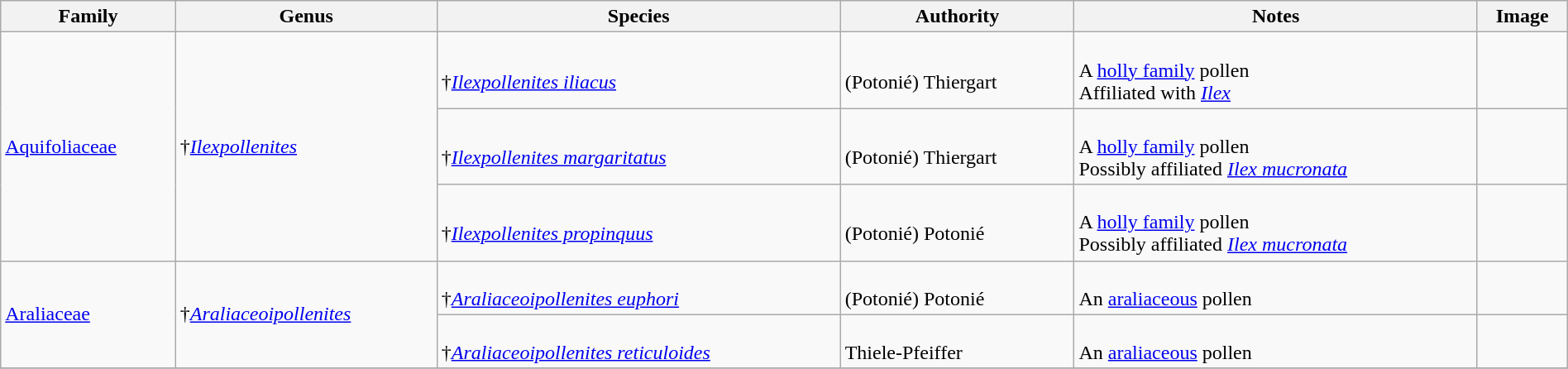<table class="wikitable" align="center" width="100%">
<tr>
<th>Family</th>
<th>Genus</th>
<th>Species</th>
<th>Authority</th>
<th>Notes</th>
<th>Image</th>
</tr>
<tr>
<td rowspan=3><a href='#'>Aquifoliaceae</a></td>
<td rowspan=3>†<em><a href='#'>Ilexpollenites</a></em></td>
<td><br>†<em><a href='#'>Ilexpollenites iliacus</a></em></td>
<td><br>(Potonié) Thiergart</td>
<td><br>A <a href='#'>holly family</a> pollen<br> Affiliated with <em><a href='#'>Ilex</a></em></td>
<td></td>
</tr>
<tr>
<td><br>†<em><a href='#'>Ilexpollenites margaritatus</a></em></td>
<td><br>(Potonié) Thiergart</td>
<td><br>A <a href='#'>holly family</a> pollen<br> Possibly affiliated <em><a href='#'>Ilex mucronata</a></em></td>
<td></td>
</tr>
<tr>
<td><br>†<em><a href='#'>Ilexpollenites propinquus</a></em></td>
<td><br>(Potonié) Potonié</td>
<td><br>A <a href='#'>holly family</a> pollen<br> Possibly affiliated <em><a href='#'>Ilex mucronata</a></em></td>
<td></td>
</tr>
<tr>
<td rowspan=2><a href='#'>Araliaceae</a></td>
<td rowspan=2>†<em><a href='#'>Araliaceoipollenites</a></em></td>
<td><br>†<em><a href='#'>Araliaceoipollenites euphori</a></em></td>
<td><br>(Potonié) Potonié</td>
<td><br>An <a href='#'>araliaceous</a> pollen</td>
<td></td>
</tr>
<tr>
<td><br>†<em><a href='#'>Araliaceoipollenites reticuloides</a></em></td>
<td><br>Thiele-Pfeiffer</td>
<td><br>An <a href='#'>araliaceous</a> pollen</td>
<td></td>
</tr>
<tr>
</tr>
</table>
